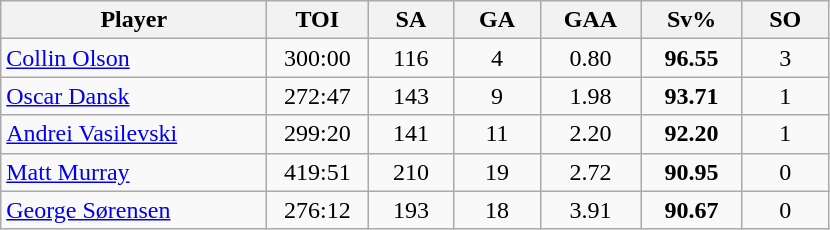<table class="wikitable sortable" style="text-align:center;">
<tr>
<th width="170px">Player</th>
<th width="60px">TOI</th>
<th width="50px">SA</th>
<th width="50px">GA</th>
<th width="60px">GAA</th>
<th width="60px">Sv%</th>
<th width="50px">SO</th>
</tr>
<tr>
<td style="text-align:left;"> <a href='#'>Collin Olson</a></td>
<td>300:00</td>
<td>116</td>
<td>4</td>
<td>0.80</td>
<td><strong>96.55</strong></td>
<td>3</td>
</tr>
<tr>
<td style="text-align:left;"> <a href='#'>Oscar Dansk</a></td>
<td>272:47</td>
<td>143</td>
<td>9</td>
<td>1.98</td>
<td><strong>93.71</strong></td>
<td>1</td>
</tr>
<tr>
<td style="text-align:left;"> <a href='#'>Andrei Vasilevski</a></td>
<td>299:20</td>
<td>141</td>
<td>11</td>
<td>2.20</td>
<td><strong>92.20</strong></td>
<td>1</td>
</tr>
<tr>
<td style="text-align:left;"> <a href='#'>Matt Murray</a></td>
<td>419:51</td>
<td>210</td>
<td>19</td>
<td>2.72</td>
<td><strong>90.95</strong></td>
<td>0</td>
</tr>
<tr>
<td style="text-align:left;"> <a href='#'>George Sørensen</a></td>
<td>276:12</td>
<td>193</td>
<td>18</td>
<td>3.91</td>
<td><strong>90.67</strong></td>
<td>0</td>
</tr>
</table>
